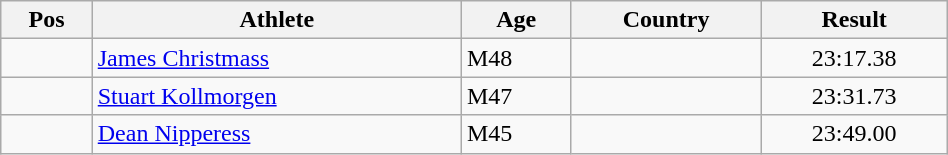<table class="wikitable"  style="text-align:center; width:50%;">
<tr>
<th>Pos</th>
<th>Athlete</th>
<th>Age</th>
<th>Country</th>
<th>Result</th>
</tr>
<tr>
<td align=center></td>
<td align=left><a href='#'>James Christmass</a></td>
<td align=left>M48</td>
<td align=left></td>
<td>23:17.38</td>
</tr>
<tr>
<td align=center></td>
<td align=left><a href='#'>Stuart Kollmorgen</a></td>
<td align=left>M47</td>
<td align=left></td>
<td>23:31.73</td>
</tr>
<tr>
<td align=center></td>
<td align=left><a href='#'>Dean Nipperess</a></td>
<td align=left>M45</td>
<td align=left></td>
<td>23:49.00</td>
</tr>
</table>
